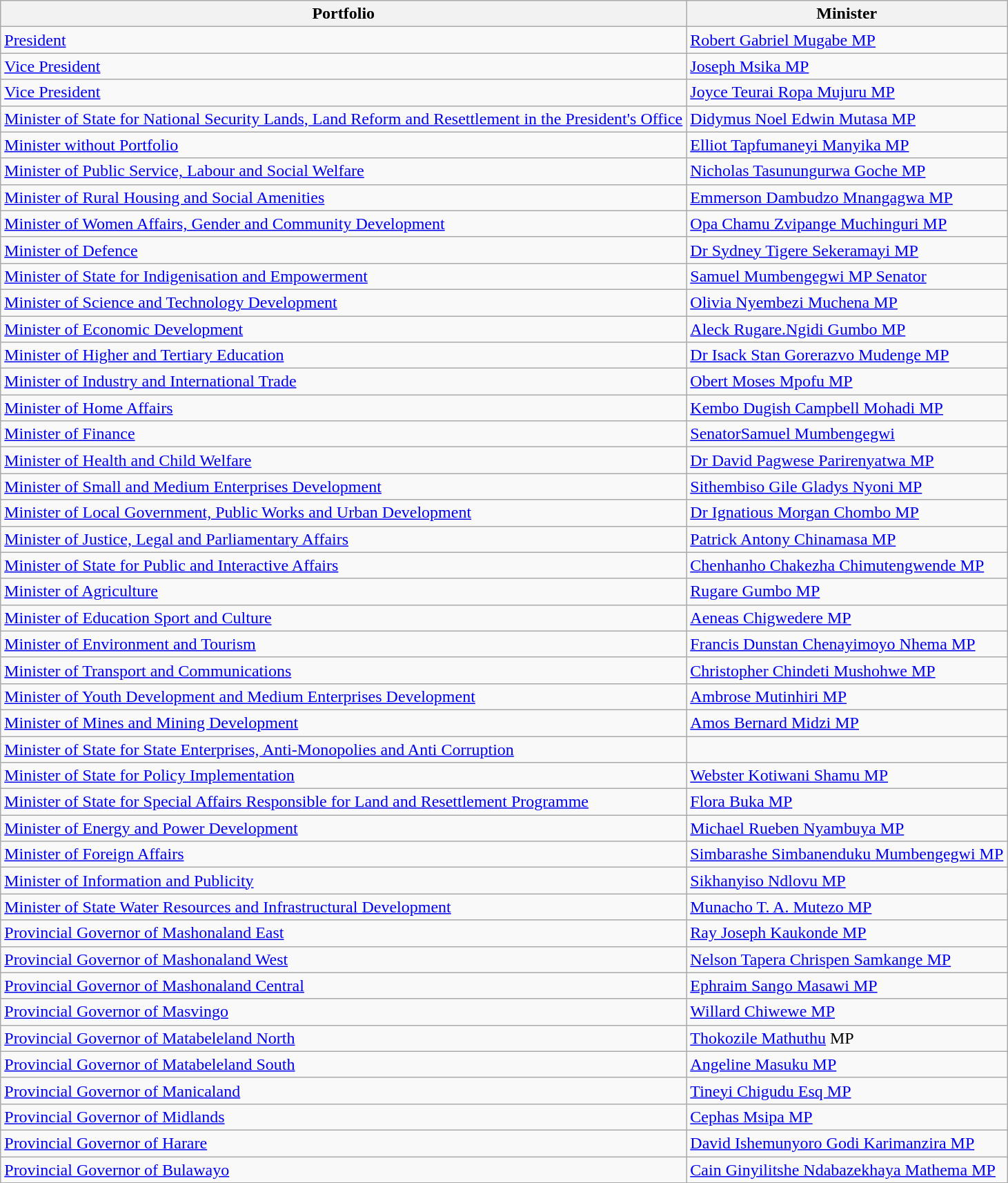<table class="wikitable">
<tr>
<th>Portfolio</th>
<th>Minister</th>
</tr>
<tr>
<td><a href='#'>President</a></td>
<td><a href='#'>Robert Gabriel Mugabe MP</a></td>
</tr>
<tr>
<td><a href='#'>Vice President</a></td>
<td><a href='#'>Joseph Msika MP</a></td>
</tr>
<tr>
<td><a href='#'>Vice President</a></td>
<td><a href='#'>Joyce Teurai Ropa Mujuru MP</a></td>
</tr>
<tr>
<td><a href='#'>Minister of State for National Security Lands, Land Reform and Resettlement in the President's Office</a></td>
<td><a href='#'>Didymus Noel Edwin Mutasa MP</a></td>
</tr>
<tr>
<td><a href='#'>Minister without Portfolio</a></td>
<td><a href='#'>Elliot Tapfumaneyi Manyika MP</a></td>
</tr>
<tr>
<td><a href='#'>Minister of Public Service, Labour and Social Welfare</a></td>
<td><a href='#'>Nicholas Tasunungurwa Goche MP</a></td>
</tr>
<tr>
<td><a href='#'>Minister of Rural Housing and Social Amenities</a></td>
<td><a href='#'>Emmerson Dambudzo Mnangagwa MP</a></td>
</tr>
<tr>
<td><a href='#'>Minister of Women Affairs, Gender and Community Development</a></td>
<td><a href='#'>Opa Chamu Zvipange Muchinguri MP</a></td>
</tr>
<tr>
<td><a href='#'>Minister of Defence</a></td>
<td><a href='#'>Dr Sydney Tigere Sekeramayi MP</a></td>
</tr>
<tr>
<td><a href='#'>Minister of State for Indigenisation and Empowerment</a></td>
<td><a href='#'>Samuel Mumbengegwi MP Senator</a></td>
</tr>
<tr>
<td><a href='#'>Minister of Science and Technology Development</a></td>
<td><a href='#'>Olivia Nyembezi Muchena MP</a></td>
</tr>
<tr>
<td><a href='#'>Minister of Economic Development</a></td>
<td><a href='#'>Aleck Rugare.Ngidi Gumbo MP</a></td>
</tr>
<tr>
<td><a href='#'>Minister of Higher and Tertiary Education</a></td>
<td><a href='#'>Dr Isack Stan Gorerazvo Mudenge MP</a></td>
</tr>
<tr>
<td><a href='#'>Minister of Industry and International Trade</a></td>
<td><a href='#'>Obert Moses Mpofu MP</a></td>
</tr>
<tr>
<td><a href='#'>Minister of Home Affairs</a></td>
<td><a href='#'>Kembo Dugish Campbell Mohadi MP</a></td>
</tr>
<tr>
<td><a href='#'>Minister of Finance</a></td>
<td><a href='#'>SenatorSamuel Mumbengegwi</a></td>
</tr>
<tr>
<td><a href='#'>Minister of Health and Child Welfare</a></td>
<td><a href='#'>Dr David Pagwese Parirenyatwa MP</a></td>
</tr>
<tr>
<td><a href='#'>Minister of Small and Medium Enterprises Development</a></td>
<td><a href='#'>Sithembiso Gile Gladys Nyoni MP</a></td>
</tr>
<tr>
<td><a href='#'>Minister of Local Government, Public Works and Urban Development</a></td>
<td><a href='#'>Dr Ignatious Morgan Chombo MP</a></td>
</tr>
<tr>
<td><a href='#'>Minister of Justice, Legal and Parliamentary Affairs</a></td>
<td><a href='#'>Patrick Antony Chinamasa MP</a></td>
</tr>
<tr>
<td><a href='#'>Minister of State for Public and Interactive Affairs</a></td>
<td><a href='#'>Chenhanho Chakezha Chimutengwende MP</a></td>
</tr>
<tr>
<td><a href='#'>Minister of Agriculture</a></td>
<td><a href='#'>Rugare Gumbo MP</a></td>
</tr>
<tr>
<td><a href='#'>Minister of Education Sport and Culture</a></td>
<td><a href='#'>Aeneas Chigwedere MP</a></td>
</tr>
<tr>
<td><a href='#'>Minister of Environment and Tourism</a></td>
<td><a href='#'>Francis Dunstan Chenayimoyo Nhema MP</a></td>
</tr>
<tr>
<td><a href='#'>Minister of Transport and Communications</a></td>
<td><a href='#'>Christopher Chindeti Mushohwe MP</a></td>
</tr>
<tr>
<td><a href='#'>Minister of Youth Development and Medium Enterprises Development</a></td>
<td><a href='#'>Ambrose Mutinhiri MP</a></td>
</tr>
<tr>
<td><a href='#'>Minister of Mines and Mining Development</a></td>
<td><a href='#'>Amos Bernard Midzi MP</a></td>
</tr>
<tr>
<td><a href='#'>Minister of State for State Enterprises, Anti-Monopolies and Anti Corruption</a></td>
<td></td>
</tr>
<tr>
<td><a href='#'>Minister of State for Policy Implementation</a></td>
<td><a href='#'>Webster Kotiwani Shamu MP</a></td>
</tr>
<tr>
<td><a href='#'>Minister of State for Special Affairs Responsible for Land and Resettlement Programme</a></td>
<td><a href='#'>Flora Buka MP</a></td>
</tr>
<tr>
<td><a href='#'>Minister of Energy and Power Development</a></td>
<td><a href='#'>Michael Rueben Nyambuya MP</a></td>
</tr>
<tr>
<td><a href='#'>Minister of Foreign Affairs</a></td>
<td><a href='#'>Simbarashe Simbanenduku Mumbengegwi MP</a></td>
</tr>
<tr>
<td><a href='#'>Minister of Information and Publicity</a></td>
<td><a href='#'>Sikhanyiso Ndlovu MP</a></td>
</tr>
<tr>
<td><a href='#'>Minister of State Water Resources and Infrastructural Development</a></td>
<td><a href='#'>Munacho T. A. Mutezo MP</a></td>
</tr>
<tr>
<td><a href='#'>Provincial Governor of Mashonaland East</a></td>
<td><a href='#'>Ray Joseph Kaukonde MP</a></td>
</tr>
<tr>
<td><a href='#'>Provincial Governor of Mashonaland West</a></td>
<td><a href='#'>Nelson Tapera Chrispen Samkange MP</a></td>
</tr>
<tr>
<td><a href='#'>Provincial Governor of Mashonaland Central</a></td>
<td><a href='#'>Ephraim Sango Masawi MP</a></td>
</tr>
<tr>
<td><a href='#'>Provincial Governor of Masvingo</a></td>
<td><a href='#'>Willard Chiwewe MP</a></td>
</tr>
<tr>
<td><a href='#'>Provincial Governor of Matabeleland North</a></td>
<td><a href='#'>Thokozile Mathuthu</a> MP</td>
</tr>
<tr>
<td><a href='#'>Provincial Governor of Matabeleland South</a></td>
<td><a href='#'>Angeline Masuku MP</a></td>
</tr>
<tr>
<td><a href='#'>Provincial Governor of Manicaland</a></td>
<td><a href='#'>Tineyi Chigudu Esq MP</a></td>
</tr>
<tr>
<td><a href='#'>Provincial Governor of Midlands</a></td>
<td><a href='#'>Cephas Msipa MP</a></td>
</tr>
<tr>
<td><a href='#'>Provincial Governor of Harare</a></td>
<td><a href='#'>David Ishemunyoro Godi Karimanzira MP</a></td>
</tr>
<tr>
<td><a href='#'>Provincial Governor of Bulawayo</a></td>
<td><a href='#'>Cain Ginyilitshe Ndabazekhaya Mathema MP</a></td>
</tr>
</table>
